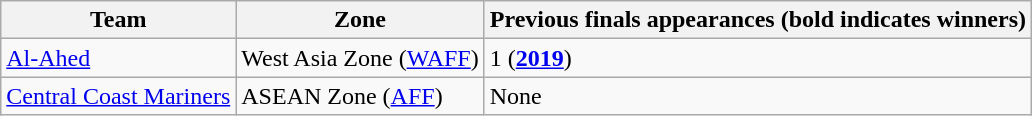<table class="wikitable">
<tr>
<th>Team</th>
<th>Zone</th>
<th>Previous finals appearances (bold indicates winners)</th>
</tr>
<tr>
<td> <a href='#'>Al-Ahed</a></td>
<td>West Asia Zone (<a href='#'>WAFF</a>)</td>
<td>1 (<strong><a href='#'>2019</a></strong>)</td>
</tr>
<tr>
<td> <a href='#'>Central Coast Mariners</a></td>
<td>ASEAN Zone (<a href='#'>AFF</a>)</td>
<td>None</td>
</tr>
</table>
